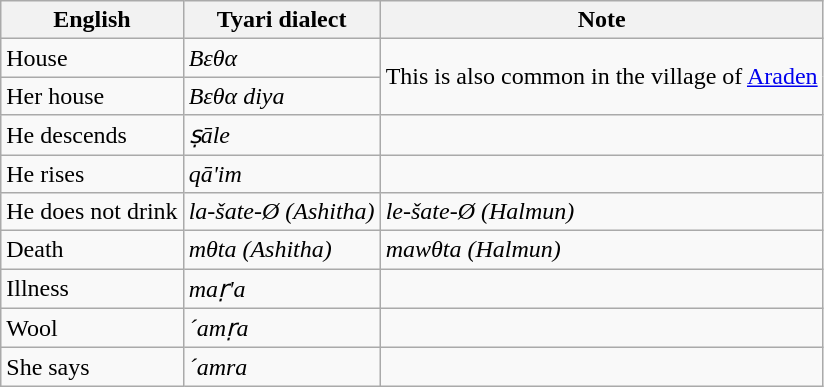<table class="wikitable">
<tr>
<th>English</th>
<th>Tyari dialect</th>
<th>Note</th>
</tr>
<tr>
<td>House</td>
<td><em>Bεθα</em></td>
<td rowspan="2">This is also common in the village of <a href='#'>Araden</a></td>
</tr>
<tr>
<td>Her house</td>
<td><em>Bεθα diya</em></td>
</tr>
<tr>
<td>He descends</td>
<td><em>ṣāle</em></td>
<td></td>
</tr>
<tr>
<td>He rises</td>
<td><em>qā'im</em></td>
<td></td>
</tr>
<tr>
<td>He does not drink</td>
<td><em>la-šate-Ø (Ashitha)</em></td>
<td><em>le-šate-Ø (Halmun)</em></td>
</tr>
<tr>
<td>Death</td>
<td><em>mθta (Ashitha)</em></td>
<td><em>mawθta (Halmun)</em></td>
</tr>
<tr>
<td>Illness</td>
<td><em>maṛ'a</em></td>
<td></td>
</tr>
<tr>
<td>Wool</td>
<td><em>´amṛa</em></td>
<td></td>
</tr>
<tr>
<td>She says</td>
<td><em>´amra</em></td>
<td></td>
</tr>
</table>
